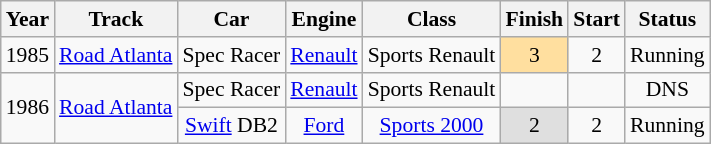<table class="wikitable" style="text-align:center; font-size:90%">
<tr>
<th>Year</th>
<th>Track</th>
<th>Car</th>
<th>Engine</th>
<th>Class</th>
<th>Finish</th>
<th>Start</th>
<th>Status</th>
</tr>
<tr>
<td>1985</td>
<td><a href='#'>Road Atlanta</a></td>
<td>Spec Racer</td>
<td><a href='#'>Renault</a></td>
<td>Sports Renault</td>
<td style="background:#FFDF9F;">3</td>
<td>2</td>
<td>Running</td>
</tr>
<tr>
<td rowspan=2>1986</td>
<td rowspan=2><a href='#'>Road Atlanta</a></td>
<td>Spec Racer</td>
<td><a href='#'>Renault</a></td>
<td>Sports Renault</td>
<td></td>
<td></td>
<td>DNS</td>
</tr>
<tr>
<td><a href='#'>Swift</a> DB2</td>
<td><a href='#'>Ford</a></td>
<td><a href='#'>Sports 2000</a></td>
<td style="background:#DFDFDF;">2</td>
<td>2</td>
<td>Running</td>
</tr>
</table>
